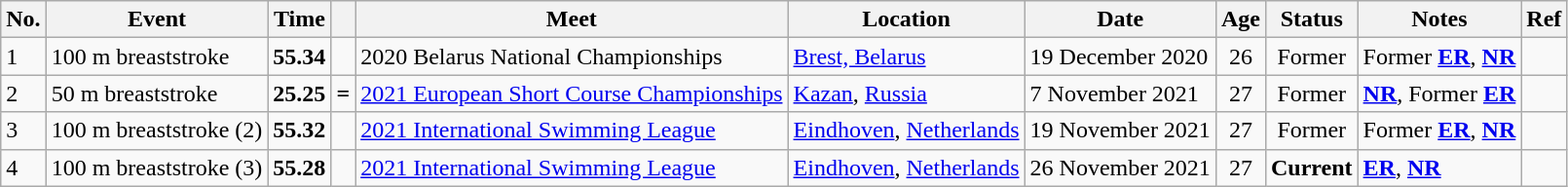<table class="wikitable sortable">
<tr>
<th>No.</th>
<th>Event</th>
<th>Time</th>
<th></th>
<th>Meet</th>
<th>Location</th>
<th>Date</th>
<th>Age</th>
<th>Status</th>
<th>Notes</th>
<th>Ref</th>
</tr>
<tr>
<td>1</td>
<td>100 m breaststroke</td>
<td style="text-align:center;"><strong>55.34</strong></td>
<td></td>
<td>2020 Belarus National Championships</td>
<td><a href='#'>Brest, Belarus</a></td>
<td>19 December 2020</td>
<td style="text-align:center;">26</td>
<td style="text-align:center;">Former</td>
<td>Former <strong><a href='#'>ER</a></strong>, <strong><a href='#'>NR</a></strong></td>
<td style="text-align:center;"></td>
</tr>
<tr>
<td>2</td>
<td>50 m breaststroke</td>
<td style="text-align:center;"><strong>25.25</strong></td>
<td><strong>=</strong></td>
<td><a href='#'>2021 European Short Course Championships</a></td>
<td><a href='#'>Kazan</a>, <a href='#'>Russia</a></td>
<td>7 November 2021</td>
<td style="text-align:center;">27</td>
<td style="text-align:center;">Former</td>
<td><strong><a href='#'>NR</a></strong>, Former <strong><a href='#'>ER</a></strong></td>
<td style="text-align:center;"></td>
</tr>
<tr>
<td>3</td>
<td>100 m breaststroke (2)</td>
<td style="text-align:center;"><strong>55.32</strong></td>
<td></td>
<td><a href='#'>2021 International Swimming League</a></td>
<td><a href='#'>Eindhoven</a>, <a href='#'>Netherlands</a></td>
<td>19 November 2021</td>
<td style="text-align:center;">27</td>
<td style="text-align:center;">Former</td>
<td>Former <strong><a href='#'>ER</a></strong>, <strong><a href='#'>NR</a></strong></td>
<td style="text-align:center;"></td>
</tr>
<tr>
<td>4</td>
<td>100 m breaststroke (3)</td>
<td style="text-align:center;"><strong>55.28</strong></td>
<td></td>
<td><a href='#'>2021 International Swimming League</a></td>
<td><a href='#'>Eindhoven</a>, <a href='#'>Netherlands</a></td>
<td>26 November 2021</td>
<td style="text-align:center;">27</td>
<td style="text-align:center;"><strong>Current</strong></td>
<td><strong><a href='#'>ER</a></strong>, <strong><a href='#'>NR</a></strong></td>
<td style="text-align:center;"></td>
</tr>
</table>
